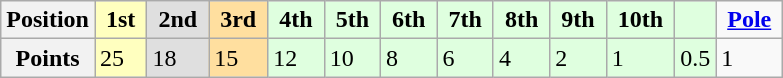<table class="wikitable" style="font-size: 85% style="text-align:center">
<tr>
<th>Position</th>
<td style="background:#ffffbf;"> <strong>1st</strong> </td>
<td style="background:#dfdfdf;"> <strong>2nd</strong> </td>
<td style="background:#ffdf9f;"> <strong>3rd</strong> </td>
<td style="background:#dfffdf;"> <strong>4th</strong> </td>
<td style="background:#dfffdf;"> <strong>5th</strong> </td>
<td style="background:#dfffdf;"> <strong>6th</strong> </td>
<td style="background:#dfffdf;"> <strong>7th</strong> </td>
<td style="background:#dfffdf;"> <strong>8th</strong> </td>
<td style="background:#dfffdf;"> <strong>9th</strong> </td>
<td style="background:#dfffdf;"> <strong>10th</strong> </td>
<th style="background:#dfffdf;"></th>
<td> <strong><a href='#'>Pole</a></strong> </td>
</tr>
<tr>
<th>Points</th>
<td style="background:#FFFFBF;">25</td>
<td style="background:#DFDFDF;">18</td>
<td style="background:#FFDF9F;">15</td>
<td style="background:#DFFFDF;">12</td>
<td style="background:#DFFFDF;">10</td>
<td style="background:#DFFFDF;">8</td>
<td style="background:#DFFFDF;">6</td>
<td style="background:#DFFFDF;">4</td>
<td style="background:#DFFFDF;">2</td>
<td style="background:#DFFFDF;">1</td>
<td style="background:#DFFFDF;">0.5</td>
<td>1</td>
</tr>
</table>
